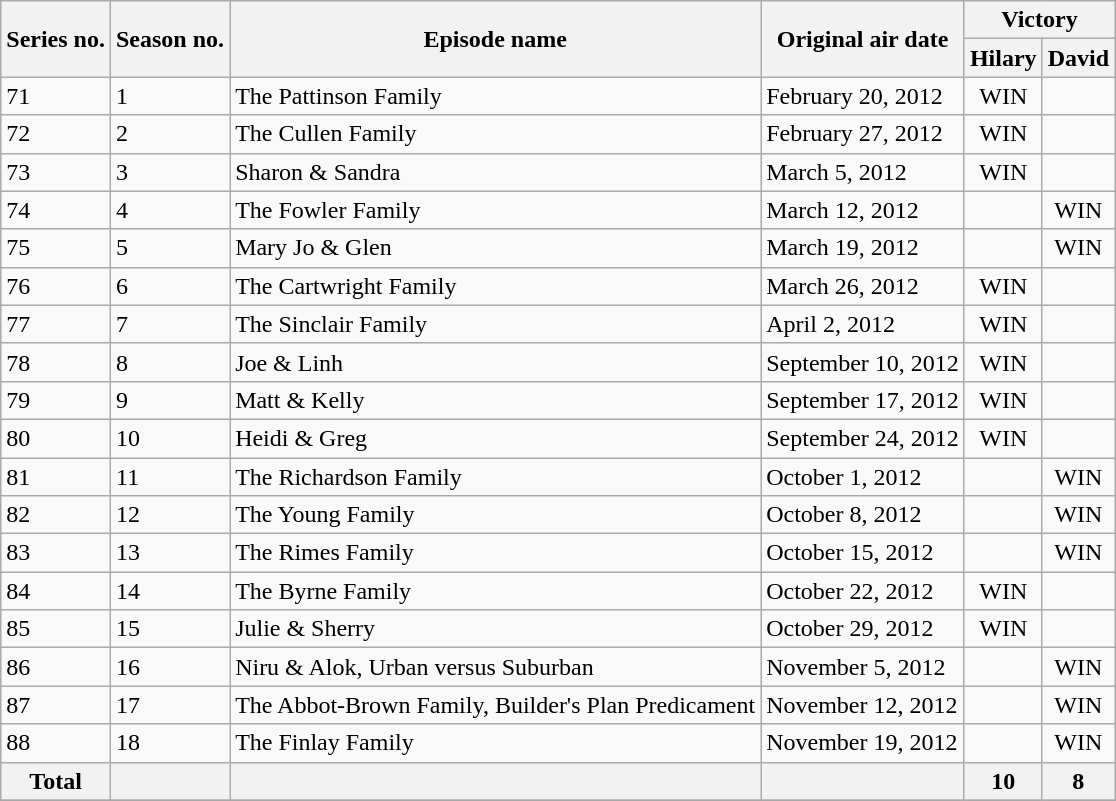<table class="wikitable">
<tr>
<th rowspan=2>Series no.</th>
<th rowspan=2>Season no.</th>
<th rowspan=2>Episode name</th>
<th rowspan=2>Original air date</th>
<th colspan=2>Victory</th>
</tr>
<tr>
<th>Hilary</th>
<th>David</th>
</tr>
<tr>
<td>71</td>
<td>1</td>
<td>The Pattinson Family</td>
<td>February 20, 2012</td>
<td align=center>WIN</td>
<td align=center></td>
</tr>
<tr>
<td>72</td>
<td>2</td>
<td>The Cullen Family</td>
<td>February 27, 2012</td>
<td align=center>WIN</td>
<td align=center></td>
</tr>
<tr>
<td>73</td>
<td>3</td>
<td>Sharon & Sandra</td>
<td>March 5, 2012</td>
<td align=center>WIN</td>
<td align=center></td>
</tr>
<tr>
<td>74</td>
<td>4</td>
<td>The Fowler Family</td>
<td>March 12, 2012</td>
<td align=center></td>
<td align=center>WIN</td>
</tr>
<tr>
<td>75</td>
<td>5</td>
<td>Mary Jo & Glen</td>
<td>March 19, 2012</td>
<td align=center></td>
<td align=center>WIN</td>
</tr>
<tr>
<td>76</td>
<td>6</td>
<td>The Cartwright Family</td>
<td>March 26, 2012</td>
<td align=center>WIN</td>
<td align=center></td>
</tr>
<tr>
<td>77</td>
<td>7</td>
<td>The Sinclair Family</td>
<td>April 2, 2012</td>
<td align=center>WIN</td>
<td align=center></td>
</tr>
<tr>
<td>78</td>
<td>8</td>
<td>Joe & Linh</td>
<td>September 10, 2012</td>
<td align=center>WIN</td>
<td align=center></td>
</tr>
<tr>
<td>79</td>
<td>9</td>
<td>Matt & Kelly</td>
<td>September 17, 2012</td>
<td align=center>WIN</td>
<td align=center></td>
</tr>
<tr>
<td>80</td>
<td>10</td>
<td>Heidi & Greg</td>
<td>September 24, 2012</td>
<td align=center>WIN</td>
<td align=center></td>
</tr>
<tr>
<td>81</td>
<td>11</td>
<td>The Richardson Family</td>
<td>October 1, 2012</td>
<td align=center></td>
<td align=center>WIN</td>
</tr>
<tr>
<td>82</td>
<td>12</td>
<td>The Young Family</td>
<td>October 8, 2012</td>
<td align=center></td>
<td align=center>WIN</td>
</tr>
<tr>
<td>83</td>
<td>13</td>
<td>The Rimes Family</td>
<td>October 15, 2012</td>
<td align=center></td>
<td align=center>WIN</td>
</tr>
<tr>
<td>84</td>
<td>14</td>
<td>The Byrne Family</td>
<td>October 22, 2012</td>
<td align=center>WIN</td>
<td align=center></td>
</tr>
<tr>
<td>85</td>
<td>15</td>
<td>Julie & Sherry</td>
<td>October 29, 2012</td>
<td align=center>WIN</td>
<td align=center></td>
</tr>
<tr>
<td>86</td>
<td>16</td>
<td>Niru & Alok, Urban versus Suburban</td>
<td>November 5, 2012</td>
<td align=center></td>
<td align=center>WIN</td>
</tr>
<tr>
<td>87</td>
<td>17</td>
<td>The Abbot-Brown Family, Builder's Plan Predicament</td>
<td>November 12, 2012</td>
<td align=center></td>
<td align=center>WIN</td>
</tr>
<tr>
<td>88</td>
<td>18</td>
<td>The Finlay Family</td>
<td>November 19, 2012</td>
<td align=center></td>
<td align=center>WIN</td>
</tr>
<tr>
<th>Total</th>
<th></th>
<th></th>
<th></th>
<th>10</th>
<th>8</th>
</tr>
<tr>
</tr>
</table>
